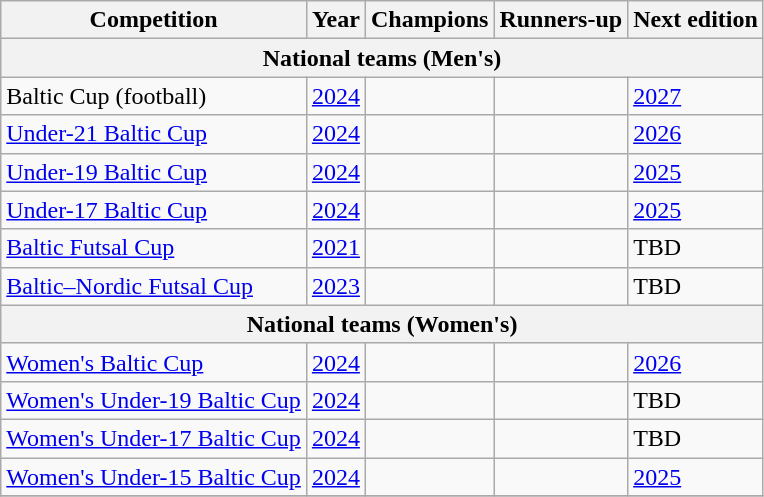<table class="wikitable sortable">
<tr>
<th>Competition</th>
<th>Year</th>
<th>Champions</th>
<th>Runners-up</th>
<th>Next edition</th>
</tr>
<tr>
<th colspan=7>National teams (Men's)</th>
</tr>
<tr>
<td>Baltic Cup (football)</td>
<td><a href='#'>2024</a></td>
<td></td>
<td></td>
<td><a href='#'>2027</a></td>
</tr>
<tr>
<td><a href='#'>Under-21 Baltic Cup</a></td>
<td><a href='#'>2024</a></td>
<td></td>
<td></td>
<td><a href='#'>2026</a></td>
</tr>
<tr>
<td><a href='#'>Under-19 Baltic Cup</a></td>
<td><a href='#'>2024</a></td>
<td></td>
<td></td>
<td><a href='#'>2025</a></td>
</tr>
<tr>
<td><a href='#'>Under-17 Baltic Cup</a></td>
<td><a href='#'>2024</a></td>
<td></td>
<td></td>
<td><a href='#'>2025</a></td>
</tr>
<tr>
<td><a href='#'>Baltic Futsal Cup</a></td>
<td><a href='#'>2021</a></td>
<td></td>
<td></td>
<td>TBD</td>
</tr>
<tr>
<td><a href='#'>Baltic–Nordic Futsal Cup</a></td>
<td><a href='#'>2023</a></td>
<td></td>
<td></td>
<td>TBD</td>
</tr>
<tr>
<th colspan=6>National teams (Women's)</th>
</tr>
<tr>
<td><a href='#'>Women's Baltic Cup</a></td>
<td><a href='#'>2024</a></td>
<td></td>
<td></td>
<td><a href='#'>2026</a></td>
</tr>
<tr>
<td><a href='#'>Women's Under-19 Baltic Cup</a></td>
<td><a href='#'>2024</a></td>
<td></td>
<td></td>
<td>TBD</td>
</tr>
<tr>
<td><a href='#'>Women's Under-17 Baltic Cup</a></td>
<td><a href='#'>2024</a></td>
<td></td>
<td></td>
<td>TBD</td>
</tr>
<tr>
<td><a href='#'>Women's Under-15 Baltic Cup</a></td>
<td><a href='#'>2024</a></td>
<td></td>
<td></td>
<td><a href='#'>2025</a></td>
</tr>
<tr>
</tr>
</table>
